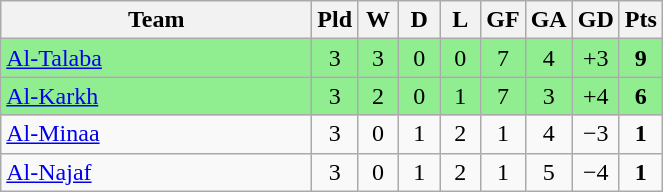<table class="wikitable" style="text-align: center;">
<tr>
<th width="200">Team</th>
<th width="20">Pld</th>
<th width="20">W</th>
<th width="20">D</th>
<th width="20">L</th>
<th width="20">GF</th>
<th width="20">GA</th>
<th width="20">GD</th>
<th width="20">Pts</th>
</tr>
<tr bgcolor=lightgreen>
<td style="text-align:left;"><a href='#'>Al-Talaba</a></td>
<td>3</td>
<td>3</td>
<td>0</td>
<td>0</td>
<td>7</td>
<td>4</td>
<td>+3</td>
<td><strong>9</strong></td>
</tr>
<tr bgcolor=lightgreen>
<td style="text-align:left;"><a href='#'>Al-Karkh</a></td>
<td>3</td>
<td>2</td>
<td>0</td>
<td>1</td>
<td>7</td>
<td>3</td>
<td>+4</td>
<td><strong>6</strong></td>
</tr>
<tr>
<td style="text-align:left;"><a href='#'>Al-Minaa</a></td>
<td>3</td>
<td>0</td>
<td>1</td>
<td>2</td>
<td>1</td>
<td>4</td>
<td>−3</td>
<td><strong>1</strong></td>
</tr>
<tr>
<td style="text-align:left;"><a href='#'>Al-Najaf</a></td>
<td>3</td>
<td>0</td>
<td>1</td>
<td>2</td>
<td>1</td>
<td>5</td>
<td>−4</td>
<td><strong>1</strong></td>
</tr>
</table>
